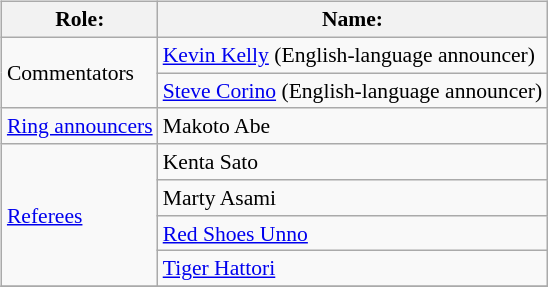<table class=wikitable style="font-size:90%; margin: 0.5em 0 0.5em 1em; float: right; clear: right;">
<tr>
<th>Role:</th>
<th>Name:</th>
</tr>
<tr>
<td rowspan=2>Commentators</td>
<td><a href='#'>Kevin Kelly</a> (English-language announcer)</td>
</tr>
<tr>
<td><a href='#'>Steve Corino</a> (English-language announcer)</td>
</tr>
<tr>
<td rowspan=1><a href='#'>Ring announcers</a></td>
<td>Makoto Abe</td>
</tr>
<tr>
<td rowspan=4><a href='#'>Referees</a></td>
<td>Kenta Sato</td>
</tr>
<tr>
<td>Marty Asami</td>
</tr>
<tr>
<td><a href='#'>Red Shoes Unno</a></td>
</tr>
<tr>
<td><a href='#'>Tiger Hattori</a></td>
</tr>
<tr>
</tr>
</table>
